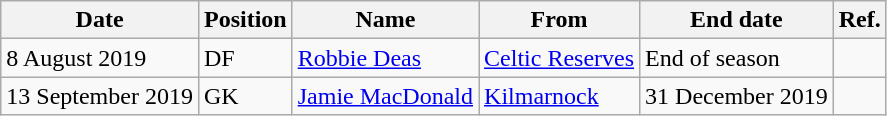<table class="wikitable">
<tr>
<th>Date</th>
<th>Position</th>
<th>Name</th>
<th>From</th>
<th>End date</th>
<th>Ref.</th>
</tr>
<tr>
<td>8 August 2019</td>
<td>DF</td>
<td><a href='#'>Robbie Deas</a></td>
<td><a href='#'>Celtic Reserves</a></td>
<td>End of season</td>
<td></td>
</tr>
<tr>
<td>13 September 2019</td>
<td>GK</td>
<td><a href='#'>Jamie MacDonald</a></td>
<td><a href='#'>Kilmarnock</a></td>
<td>31 December 2019</td>
<td></td>
</tr>
</table>
